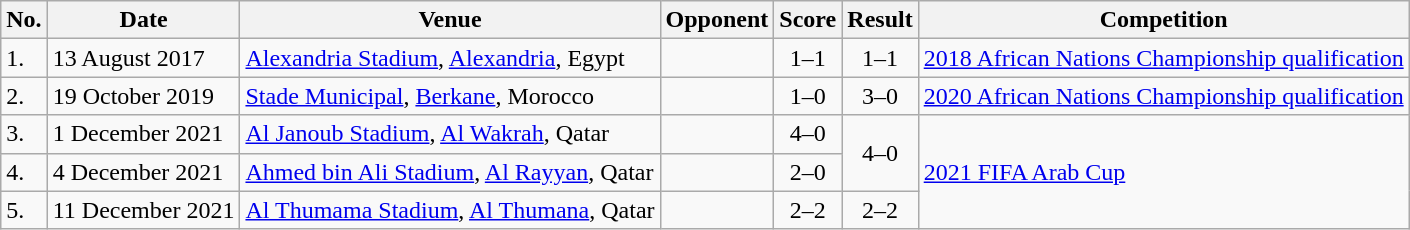<table class="wikitable">
<tr>
<th>No.</th>
<th>Date</th>
<th>Venue</th>
<th>Opponent</th>
<th>Score</th>
<th>Result</th>
<th>Competition</th>
</tr>
<tr>
<td>1.</td>
<td>13 August 2017</td>
<td><a href='#'>Alexandria Stadium</a>, <a href='#'>Alexandria</a>, Egypt</td>
<td></td>
<td align=center>1–1</td>
<td align=center>1–1</td>
<td><a href='#'>2018 African Nations Championship qualification</a></td>
</tr>
<tr>
<td>2.</td>
<td>19 October 2019</td>
<td><a href='#'>Stade Municipal</a>, <a href='#'>Berkane</a>, Morocco</td>
<td></td>
<td align=center>1–0</td>
<td align=center>3–0</td>
<td><a href='#'>2020 African Nations Championship qualification</a></td>
</tr>
<tr>
<td>3.</td>
<td>1 December 2021</td>
<td><a href='#'>Al Janoub Stadium</a>, <a href='#'>Al Wakrah</a>, Qatar</td>
<td></td>
<td align=center>4–0</td>
<td rowspan=2 align=center>4–0</td>
<td rowspan=3><a href='#'>2021 FIFA Arab Cup</a></td>
</tr>
<tr>
<td>4.</td>
<td>4 December 2021</td>
<td><a href='#'>Ahmed bin Ali Stadium</a>, <a href='#'>Al Rayyan</a>, Qatar</td>
<td></td>
<td align=center>2–0</td>
</tr>
<tr>
<td>5.</td>
<td>11 December 2021</td>
<td><a href='#'>Al Thumama Stadium</a>, <a href='#'>Al Thumana</a>, Qatar</td>
<td></td>
<td align=center>2–2</td>
<td align=center>2–2</td>
</tr>
</table>
